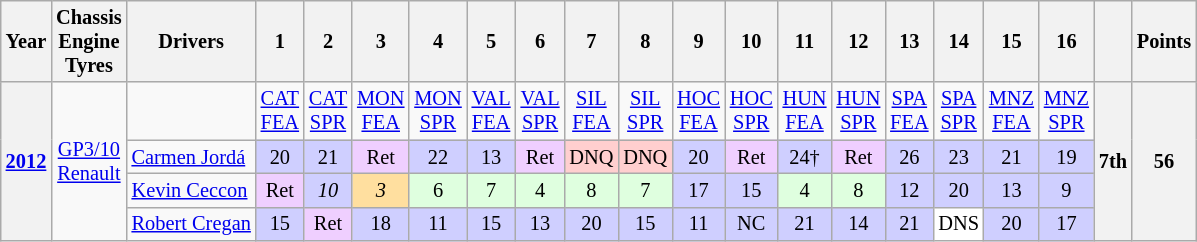<table class="wikitable" style="text-align:center; font-size:85%;">
<tr>
<th>Year</th>
<th>Chassis<br>Engine<br>Tyres</th>
<th>Drivers</th>
<th>1</th>
<th>2</th>
<th>3</th>
<th>4</th>
<th>5</th>
<th>6</th>
<th>7</th>
<th>8</th>
<th>9</th>
<th>10</th>
<th>11</th>
<th>12</th>
<th>13</th>
<th>14</th>
<th>15</th>
<th>16</th>
<th></th>
<th>Points</th>
</tr>
<tr>
<th rowspan=4><a href='#'>2012</a></th>
<td rowspan=4><a href='#'>GP3/10</a><br><a href='#'>Renault</a><br></td>
<td></td>
<td><a href='#'>CAT<br>FEA</a></td>
<td><a href='#'>CAT<br>SPR</a></td>
<td><a href='#'>MON<br>FEA</a></td>
<td><a href='#'>MON<br>SPR</a></td>
<td><a href='#'>VAL<br>FEA</a></td>
<td><a href='#'>VAL<br>SPR</a></td>
<td><a href='#'>SIL<br>FEA</a></td>
<td><a href='#'>SIL<br>SPR</a></td>
<td><a href='#'>HOC<br>FEA</a></td>
<td><a href='#'>HOC<br>SPR</a></td>
<td><a href='#'>HUN<br>FEA</a></td>
<td><a href='#'>HUN<br>SPR</a></td>
<td><a href='#'>SPA<br>FEA</a></td>
<td><a href='#'>SPA<br>SPR</a></td>
<td><a href='#'>MNZ<br>FEA</a></td>
<td><a href='#'>MNZ<br>SPR</a></td>
<th rowspan=4>7th</th>
<th rowspan=4>56</th>
</tr>
<tr>
<td align=left> <a href='#'>Carmen Jordá</a></td>
<td style="background:#cfcfff;">20</td>
<td style="background:#cfcfff;">21</td>
<td style="background:#EFCFFF;">Ret</td>
<td style="background:#cfcfff;">22</td>
<td style="background:#cfcfff;">13</td>
<td style="background:#EFCFFF;">Ret</td>
<td style="background:#FFCFCF;">DNQ</td>
<td style="background:#FFCFCF;">DNQ</td>
<td style="background:#cfcfff;">20</td>
<td style="background:#EFCFFF;">Ret</td>
<td style="background:#cfcfff;">24†</td>
<td style="background:#EFCFFF;">Ret</td>
<td style="background:#cfcfff;">26</td>
<td style="background:#cfcfff;">23</td>
<td style="background:#cfcfff;">21</td>
<td style="background:#cfcfff;">19</td>
</tr>
<tr>
<td align=left> <a href='#'>Kevin Ceccon</a></td>
<td style="background:#efcfff;">Ret</td>
<td style="background:#cfcfff;"><em>10</em></td>
<td style="background:#ffdf9f;"><em>3</em></td>
<td style="background:#dfffdf;">6</td>
<td style="background:#dfffdf;">7</td>
<td style="background:#dfffdf;">4</td>
<td style="background:#dfffdf;">8</td>
<td style="background:#dfffdf;">7</td>
<td style="background:#cfcfff;">17</td>
<td style="background:#cfcfff;">15</td>
<td style="background:#dfffdf;">4</td>
<td style="background:#dfffdf;">8</td>
<td style="background:#cfcfff;">12</td>
<td style="background:#cfcfff;">20</td>
<td style="background:#cfcfff;">13</td>
<td style="background:#cfcfff;">9</td>
</tr>
<tr>
<td align=left> <a href='#'>Robert Cregan</a></td>
<td style="background:#cfcfff;">15</td>
<td style="background:#efcfff;">Ret</td>
<td style="background:#cfcfff;">18</td>
<td style="background:#cfcfff;">11</td>
<td style="background:#cfcfff;">15</td>
<td style="background:#cfcfff;">13</td>
<td style="background:#cfcfff;">20</td>
<td style="background:#cfcfff;">15</td>
<td style="background:#cfcfff;">11</td>
<td style="background:#cfcfff;">NC</td>
<td style="background:#cfcfff;">21</td>
<td style="background:#cfcfff;">14</td>
<td style="background:#cfcfff;">21</td>
<td style="background:#ffffff;">DNS</td>
<td style="background:#cfcfff;">20</td>
<td style="background:#cfcfff;">17</td>
</tr>
</table>
